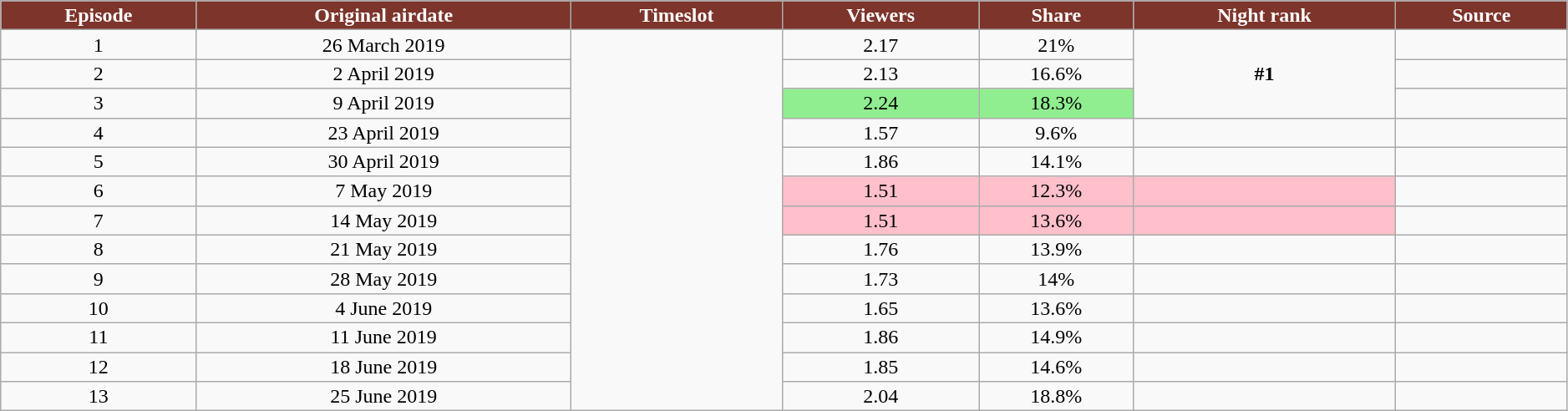<table class="wikitable plainrowheaders" style="text-align:center; line-height:16px; width:99%">
<tr style="background:#7C342B;color:white">
<td><strong>Episode</strong></td>
<td><strong>Original airdate</strong></td>
<td><strong>Timeslot</strong></td>
<td><strong>Viewers<br></strong></td>
<td><strong>Share</strong></td>
<td><strong>Night rank</strong></td>
<td><strong>Source</strong></td>
</tr>
<tr>
<td>1</td>
<td>26 March 2019</td>
<td rowspan=13></td>
<td>2.17</td>
<td>21%</td>
<td rowspan="3"><strong>#1</strong></td>
<td></td>
</tr>
<tr>
<td>2</td>
<td>2 April 2019</td>
<td>2.13</td>
<td>16.6%</td>
<td></td>
</tr>
<tr>
<td>3</td>
<td>9 April 2019</td>
<td bgcolor=#90EE90>2.24</td>
<td bgcolor=#90EE90>18.3%</td>
<td></td>
</tr>
<tr>
<td>4</td>
<td>23 April 2019</td>
<td>1.57</td>
<td>9.6%</td>
<td></td>
<td></td>
</tr>
<tr>
<td>5</td>
<td>30 April 2019</td>
<td>1.86</td>
<td>14.1%</td>
<td></td>
<td></td>
</tr>
<tr>
<td>6</td>
<td>7 May 2019</td>
<td bgcolor=#FFC0CB>1.51</td>
<td bgcolor=#FFC0CB>12.3%</td>
<td bgcolor=#FFC0CB></td>
<td></td>
</tr>
<tr>
<td>7</td>
<td>14 May 2019</td>
<td bgcolor=#FFC0CB>1.51</td>
<td bgcolor=#FFC0CB>13.6%</td>
<td bgcolor=#FFC0CB></td>
<td></td>
</tr>
<tr>
<td>8</td>
<td>21 May 2019</td>
<td>1.76</td>
<td>13.9%</td>
<td></td>
<td></td>
</tr>
<tr>
<td>9</td>
<td>28 May 2019</td>
<td>1.73</td>
<td>14%</td>
<td></td>
<td></td>
</tr>
<tr>
<td>10</td>
<td>4 June 2019</td>
<td>1.65</td>
<td>13.6%</td>
<td></td>
<td></td>
</tr>
<tr>
<td>11</td>
<td>11 June 2019</td>
<td>1.86</td>
<td>14.9%</td>
<td></td>
<td></td>
</tr>
<tr>
<td>12</td>
<td>18 June 2019</td>
<td>1.85</td>
<td>14.6%</td>
<td></td>
<td></td>
</tr>
<tr>
<td>13</td>
<td>25 June 2019</td>
<td>2.04</td>
<td>18.8%</td>
<td></td>
<td></td>
</tr>
</table>
